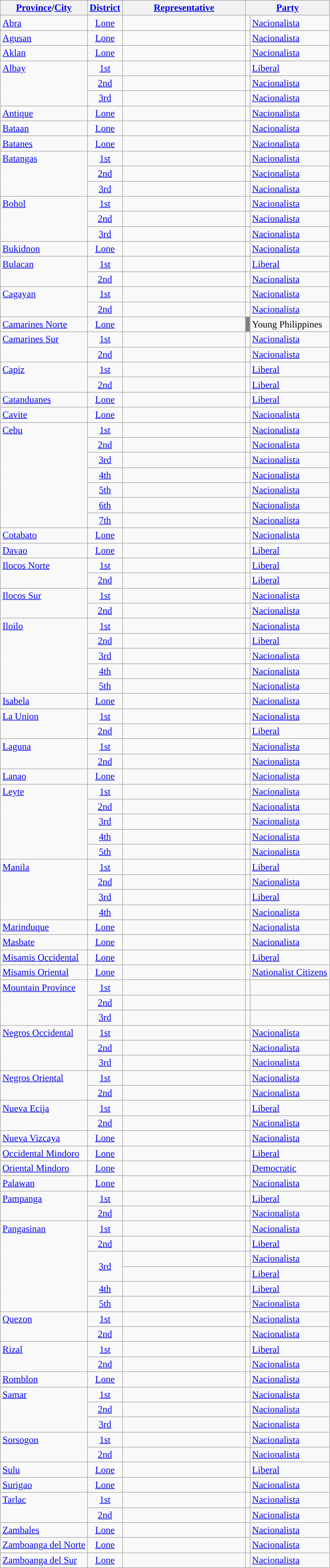<table class="wikitable sortable">
<tr>
<th><a href='#'>Province</a>/<a href='#'>City</a></th>
<th><a href='#'>District</a></th>
<th width="200px"><a href='#'>Representative</a></th>
<th colspan="2"><a href='#'>Party</a></th>
</tr>
<tr>
<td valign="top"><a href='#'>Abra</a></td>
<td align="center"><a href='#'>Lone</a></td>
<td></td>
<td></td>
<td><a href='#'>Nacionalista</a></td>
</tr>
<tr>
<td valign="top"><a href='#'>Agusan</a></td>
<td align="center"><a href='#'>Lone</a></td>
<td></td>
<td></td>
<td><a href='#'>Nacionalista</a></td>
</tr>
<tr>
<td valign="top"><a href='#'>Aklan</a></td>
<td align="center"><a href='#'>Lone</a></td>
<td></td>
<td></td>
<td><a href='#'>Nacionalista</a></td>
</tr>
<tr>
<td rowspan="3" valign="top"><a href='#'>Albay</a></td>
<td align="center"><a href='#'>1st</a></td>
<td></td>
<td></td>
<td><a href='#'>Liberal</a></td>
</tr>
<tr>
<td align="center"><a href='#'>2nd</a></td>
<td></td>
<td></td>
<td><a href='#'>Nacionalista</a></td>
</tr>
<tr>
<td align="center"><a href='#'>3rd</a></td>
<td></td>
<td></td>
<td><a href='#'>Nacionalista</a></td>
</tr>
<tr>
<td><a href='#'>Antique</a></td>
<td align="center"><a href='#'>Lone</a></td>
<td></td>
<td></td>
<td><a href='#'>Nacionalista</a></td>
</tr>
<tr>
<td valign="top"><a href='#'>Bataan</a></td>
<td align="center"><a href='#'>Lone</a></td>
<td></td>
<td></td>
<td><a href='#'>Nacionalista</a></td>
</tr>
<tr>
<td valign="top"><a href='#'>Batanes</a></td>
<td align="center"><a href='#'>Lone</a></td>
<td></td>
<td></td>
<td><a href='#'>Nacionalista</a></td>
</tr>
<tr>
<td rowspan="3" valign="top"><a href='#'>Batangas</a></td>
<td align="center"><a href='#'>1st</a></td>
<td></td>
<td></td>
<td><a href='#'>Nacionalista</a></td>
</tr>
<tr>
<td align="center"><a href='#'>2nd</a></td>
<td></td>
<td></td>
<td><a href='#'>Nacionalista</a></td>
</tr>
<tr>
<td align="center"><a href='#'>3rd</a></td>
<td></td>
<td></td>
<td><a href='#'>Nacionalista</a></td>
</tr>
<tr>
<td rowspan="3" valign="top"><a href='#'>Bohol</a></td>
<td align="center"><a href='#'>1st</a></td>
<td></td>
<td></td>
<td><a href='#'>Nacionalista</a></td>
</tr>
<tr>
<td align="center"><a href='#'>2nd</a></td>
<td></td>
<td></td>
<td><a href='#'>Nacionalista</a></td>
</tr>
<tr>
<td align="center"><a href='#'>3rd</a></td>
<td></td>
<td></td>
<td><a href='#'>Nacionalista</a></td>
</tr>
<tr>
<td valign="top"><a href='#'>Bukidnon</a></td>
<td align="center"><a href='#'>Lone</a></td>
<td></td>
<td></td>
<td><a href='#'>Nacionalista</a></td>
</tr>
<tr>
<td rowspan="2" valign="top"><a href='#'>Bulacan</a></td>
<td align="center"><a href='#'>1st</a></td>
<td></td>
<td></td>
<td><a href='#'>Liberal</a></td>
</tr>
<tr>
<td align="center"><a href='#'>2nd</a></td>
<td></td>
<td></td>
<td><a href='#'>Nacionalista</a></td>
</tr>
<tr>
<td rowspan="2" valign="top"><a href='#'>Cagayan</a></td>
<td align="center"><a href='#'>1st</a></td>
<td></td>
<td></td>
<td><a href='#'>Nacionalista</a></td>
</tr>
<tr>
<td align="center"><a href='#'>2nd</a></td>
<td></td>
<td></td>
<td><a href='#'>Nacionalista</a></td>
</tr>
<tr>
<td valign="top"><a href='#'>Camarines Norte</a></td>
<td align="center"><a href='#'>Lone</a></td>
<td></td>
<td bgcolor="gray"></td>
<td>Young Philippines</td>
</tr>
<tr>
<td rowspan="2" valign="top"><a href='#'>Camarines Sur</a></td>
<td align="center"><a href='#'>1st</a></td>
<td></td>
<td></td>
<td><a href='#'>Nacionalista</a></td>
</tr>
<tr>
<td align="center"><a href='#'>2nd</a></td>
<td></td>
<td></td>
<td><a href='#'>Nacionalista</a></td>
</tr>
<tr>
<td rowspan="2" valign="top"><a href='#'>Capiz</a></td>
<td align="center"><a href='#'>1st</a></td>
<td></td>
<td></td>
<td><a href='#'>Liberal</a></td>
</tr>
<tr>
<td align="center"><a href='#'>2nd</a></td>
<td></td>
<td></td>
<td><a href='#'>Liberal</a></td>
</tr>
<tr>
<td valign="top"><a href='#'>Catanduanes</a></td>
<td align="center"><a href='#'>Lone</a></td>
<td></td>
<td></td>
<td><a href='#'>Liberal</a></td>
</tr>
<tr>
<td valign="top"><a href='#'>Cavite</a></td>
<td align="center"><a href='#'>Lone</a></td>
<td></td>
<td></td>
<td><a href='#'>Nacionalista</a></td>
</tr>
<tr>
<td rowspan="7" valign="top"><a href='#'>Cebu</a></td>
<td align="center"><a href='#'>1st</a></td>
<td></td>
<td></td>
<td><a href='#'>Nacionalista</a></td>
</tr>
<tr>
<td align="center"><a href='#'>2nd</a></td>
<td></td>
<td></td>
<td><a href='#'>Nacionalista</a></td>
</tr>
<tr>
<td align="center"><a href='#'>3rd</a></td>
<td></td>
<td></td>
<td><a href='#'>Nacionalista</a></td>
</tr>
<tr>
<td align="center"><a href='#'>4th</a></td>
<td></td>
<td></td>
<td><a href='#'>Nacionalista</a></td>
</tr>
<tr>
<td align="center"><a href='#'>5th</a></td>
<td></td>
<td></td>
<td><a href='#'>Nacionalista</a></td>
</tr>
<tr>
<td align="center"><a href='#'>6th</a></td>
<td></td>
<td></td>
<td><a href='#'>Nacionalista</a></td>
</tr>
<tr>
<td align="center"><a href='#'>7th</a></td>
<td></td>
<td></td>
<td><a href='#'>Nacionalista</a></td>
</tr>
<tr>
<td valign="top"><a href='#'>Cotabato</a></td>
<td align="center"><a href='#'>Lone</a></td>
<td></td>
<td></td>
<td><a href='#'>Nacionalista</a></td>
</tr>
<tr>
<td valign="top"><a href='#'>Davao</a></td>
<td align="center"><a href='#'>Lone</a></td>
<td></td>
<td></td>
<td><a href='#'>Liberal</a></td>
</tr>
<tr>
<td rowspan="2" valign="top"><a href='#'>Ilocos Norte</a></td>
<td align="center"><a href='#'>1st</a></td>
<td></td>
<td></td>
<td><a href='#'>Liberal</a></td>
</tr>
<tr>
<td align="center"><a href='#'>2nd</a></td>
<td></td>
<td></td>
<td><a href='#'>Liberal</a></td>
</tr>
<tr>
<td rowspan="2" valign="top"><a href='#'>Ilocos Sur</a></td>
<td align="center"><a href='#'>1st</a></td>
<td></td>
<td></td>
<td><a href='#'>Nacionalista</a></td>
</tr>
<tr>
<td align="center"><a href='#'>2nd</a></td>
<td></td>
<td></td>
<td><a href='#'>Nacionalista</a></td>
</tr>
<tr>
<td rowspan="5" valign="top"><a href='#'>Iloilo</a></td>
<td align="center"><a href='#'>1st</a></td>
<td></td>
<td></td>
<td><a href='#'>Nacionalista</a></td>
</tr>
<tr>
<td align="center"><a href='#'>2nd</a></td>
<td></td>
<td></td>
<td><a href='#'>Liberal</a></td>
</tr>
<tr>
<td align="center"><a href='#'>3rd</a></td>
<td></td>
<td></td>
<td><a href='#'>Nacionalista</a></td>
</tr>
<tr>
<td align="center"><a href='#'>4th</a></td>
<td></td>
<td></td>
<td><a href='#'>Nacionalista</a></td>
</tr>
<tr>
<td align="center"><a href='#'>5th</a></td>
<td></td>
<td></td>
<td><a href='#'>Nacionalista</a></td>
</tr>
<tr>
<td valign="top"><a href='#'>Isabela</a></td>
<td align="center"><a href='#'>Lone</a></td>
<td></td>
<td></td>
<td><a href='#'>Nacionalista</a></td>
</tr>
<tr>
<td rowspan="2" valign="top"><a href='#'>La Union</a></td>
<td align="center"><a href='#'>1st</a></td>
<td></td>
<td></td>
<td><a href='#'>Nacionalista</a></td>
</tr>
<tr>
<td align="center"><a href='#'>2nd</a></td>
<td></td>
<td></td>
<td><a href='#'>Liberal</a></td>
</tr>
<tr>
<td rowspan="2" valign="top"><a href='#'>Laguna</a></td>
<td align="center"><a href='#'>1st</a></td>
<td></td>
<td></td>
<td><a href='#'>Nacionalista</a></td>
</tr>
<tr>
<td align="center"><a href='#'>2nd</a></td>
<td></td>
<td></td>
<td><a href='#'>Nacionalista</a></td>
</tr>
<tr>
<td valign="top"><a href='#'>Lanao</a></td>
<td align="center"><a href='#'>Lone</a></td>
<td></td>
<td></td>
<td><a href='#'>Nacionalista</a></td>
</tr>
<tr>
<td rowspan="5" valign="top"><a href='#'>Leyte</a></td>
<td align="center"><a href='#'>1st</a></td>
<td></td>
<td></td>
<td><a href='#'>Nacionalista</a></td>
</tr>
<tr>
<td align="center"><a href='#'>2nd</a></td>
<td></td>
<td></td>
<td><a href='#'>Nacionalista</a></td>
</tr>
<tr>
<td align="center"><a href='#'>3rd</a></td>
<td></td>
<td></td>
<td><a href='#'>Nacionalista</a></td>
</tr>
<tr>
<td align="center"><a href='#'>4th</a></td>
<td></td>
<td></td>
<td><a href='#'>Nacionalista</a></td>
</tr>
<tr>
<td align="center"><a href='#'>5th</a></td>
<td></td>
<td></td>
<td><a href='#'>Nacionalista</a></td>
</tr>
<tr>
<td rowspan="4" valign="top"><a href='#'>Manila</a></td>
<td align="center"><a href='#'>1st</a></td>
<td></td>
<td></td>
<td><a href='#'>Liberal</a></td>
</tr>
<tr>
<td align="center"><a href='#'>2nd</a></td>
<td></td>
<td></td>
<td><a href='#'>Nacionalista</a></td>
</tr>
<tr>
<td align="center"><a href='#'>3rd</a></td>
<td></td>
<td></td>
<td><a href='#'>Liberal</a></td>
</tr>
<tr>
<td align="center"><a href='#'>4th</a></td>
<td></td>
<td></td>
<td><a href='#'>Nacionalista</a></td>
</tr>
<tr>
<td valign="top"><a href='#'>Marinduque</a></td>
<td align="center"><a href='#'>Lone</a></td>
<td></td>
<td></td>
<td><a href='#'>Nacionalista</a></td>
</tr>
<tr>
<td valign="top"><a href='#'>Masbate</a></td>
<td align="center"><a href='#'>Lone</a></td>
<td></td>
<td></td>
<td><a href='#'>Nacionalista</a></td>
</tr>
<tr>
<td valign="top"><a href='#'>Misamis Occidental</a></td>
<td align="center"><a href='#'>Lone</a></td>
<td></td>
<td></td>
<td><a href='#'>Liberal</a></td>
</tr>
<tr>
<td valign="top"><a href='#'>Misamis Oriental</a></td>
<td align="center"><a href='#'>Lone</a></td>
<td></td>
<td></td>
<td><a href='#'>Nationalist Citizens</a></td>
</tr>
<tr>
<td rowspan="3" valign="top"><a href='#'>Mountain Province</a></td>
<td align="center"><a href='#'>1st</a></td>
<td></td>
<td></td>
<td></td>
</tr>
<tr>
<td align="center"><a href='#'>2nd</a></td>
<td></td>
<td></td>
<td></td>
</tr>
<tr>
<td align="center"><a href='#'>3rd</a></td>
<td></td>
<td></td>
<td></td>
</tr>
<tr>
<td rowspan="3" valign="top"><a href='#'>Negros Occidental</a></td>
<td align="center"><a href='#'>1st</a></td>
<td></td>
<td></td>
<td><a href='#'>Nacionalista</a></td>
</tr>
<tr>
<td align="center"><a href='#'>2nd</a></td>
<td></td>
<td></td>
<td><a href='#'>Nacionalista</a></td>
</tr>
<tr>
<td align="center"><a href='#'>3rd</a></td>
<td></td>
<td></td>
<td><a href='#'>Nacionalista</a></td>
</tr>
<tr>
<td rowspan="2" valign="top"><a href='#'>Negros Oriental</a></td>
<td align="center"><a href='#'>1st</a></td>
<td></td>
<td></td>
<td><a href='#'>Nacionalista</a></td>
</tr>
<tr>
<td align="center"><a href='#'>2nd</a></td>
<td></td>
<td></td>
<td><a href='#'>Nacionalista</a></td>
</tr>
<tr>
<td rowspan="2" valign="top"><a href='#'>Nueva Ecija</a></td>
<td align="center"><a href='#'>1st</a></td>
<td></td>
<td></td>
<td><a href='#'>Liberal</a></td>
</tr>
<tr>
<td align="center"><a href='#'>2nd</a></td>
<td></td>
<td></td>
<td><a href='#'>Nacionalista</a></td>
</tr>
<tr>
<td valign="top"><a href='#'>Nueva Vizcaya</a></td>
<td align="center"><a href='#'>Lone</a></td>
<td></td>
<td></td>
<td><a href='#'>Nacionalista</a></td>
</tr>
<tr>
<td valign="top"><a href='#'>Occidental Mindoro</a></td>
<td align="center"><a href='#'>Lone</a></td>
<td></td>
<td></td>
<td><a href='#'>Liberal</a></td>
</tr>
<tr>
<td valign="top"><a href='#'>Oriental Mindoro</a></td>
<td align="center"><a href='#'>Lone</a></td>
<td></td>
<td></td>
<td><a href='#'>Democratic</a></td>
</tr>
<tr>
<td valign="top"><a href='#'>Palawan</a></td>
<td align="center"><a href='#'>Lone</a></td>
<td></td>
<td></td>
<td><a href='#'>Nacionalista</a></td>
</tr>
<tr>
<td rowspan="2" valign="top"><a href='#'>Pampanga</a></td>
<td align="center"><a href='#'>1st</a></td>
<td></td>
<td></td>
<td><a href='#'>Liberal</a></td>
</tr>
<tr>
<td align="center"><a href='#'>2nd</a></td>
<td></td>
<td></td>
<td><a href='#'>Nacionalista</a></td>
</tr>
<tr>
<td rowspan="6" valign="top"><a href='#'>Pangasinan</a></td>
<td align="center"><a href='#'>1st</a></td>
<td></td>
<td></td>
<td><a href='#'>Nacionalista</a></td>
</tr>
<tr>
<td align="center"><a href='#'>2nd</a></td>
<td></td>
<td></td>
<td><a href='#'>Liberal</a></td>
</tr>
<tr>
<td rowspan="2" align="center"><a href='#'>3rd</a></td>
<td></td>
<td></td>
<td><a href='#'>Nacionalista</a></td>
</tr>
<tr>
<td></td>
<td></td>
<td><a href='#'>Liberal</a></td>
</tr>
<tr>
<td align="center"><a href='#'>4th</a></td>
<td></td>
<td></td>
<td><a href='#'>Liberal</a></td>
</tr>
<tr>
<td align="center"><a href='#'>5th</a></td>
<td></td>
<td></td>
<td><a href='#'>Nacionalista</a></td>
</tr>
<tr>
<td rowspan="2"  valign="top"><a href='#'>Quezon</a></td>
<td align="center"><a href='#'>1st</a></td>
<td></td>
<td></td>
<td><a href='#'>Nacionalista</a></td>
</tr>
<tr>
<td align="center"><a href='#'>2nd</a></td>
<td></td>
<td></td>
<td><a href='#'>Nacionalista</a></td>
</tr>
<tr>
<td rowspan="2" valign="top"><a href='#'>Rizal</a></td>
<td align="center"><a href='#'>1st</a></td>
<td></td>
<td></td>
<td><a href='#'>Liberal</a></td>
</tr>
<tr>
<td align="center"><a href='#'>2nd</a></td>
<td></td>
<td></td>
<td><a href='#'>Nacionalista</a></td>
</tr>
<tr>
<td valign="top"><a href='#'>Romblon</a></td>
<td align="center"><a href='#'>Lone</a></td>
<td></td>
<td></td>
<td><a href='#'>Nacionalista</a></td>
</tr>
<tr>
<td rowspan="3" valign="top"><a href='#'>Samar</a></td>
<td align="center"><a href='#'>1st</a></td>
<td></td>
<td></td>
<td><a href='#'>Nacionalista</a></td>
</tr>
<tr>
<td align="center"><a href='#'>2nd</a></td>
<td></td>
<td></td>
<td><a href='#'>Nacionalista</a></td>
</tr>
<tr>
<td align="center"><a href='#'>3rd</a></td>
<td></td>
<td></td>
<td><a href='#'>Nacionalista</a></td>
</tr>
<tr>
<td rowspan="2" valign="top"><a href='#'>Sorsogon</a></td>
<td align="center"><a href='#'>1st</a></td>
<td></td>
<td></td>
<td><a href='#'>Nacionalista</a></td>
</tr>
<tr>
<td align="center"><a href='#'>2nd</a></td>
<td></td>
<td></td>
<td><a href='#'>Nacionalista</a></td>
</tr>
<tr>
<td valign="top"><a href='#'>Sulu</a></td>
<td align="center"><a href='#'>Lone</a></td>
<td></td>
<td></td>
<td><a href='#'>Liberal</a></td>
</tr>
<tr>
<td valign="top"><a href='#'>Surigao</a></td>
<td align="center"><a href='#'>Lone</a></td>
<td></td>
<td></td>
<td><a href='#'>Nacionalista</a></td>
</tr>
<tr>
<td rowspan="2" valign="top"><a href='#'>Tarlac</a></td>
<td align="center"><a href='#'>1st</a></td>
<td></td>
<td></td>
<td><a href='#'>Nacionalista</a></td>
</tr>
<tr>
<td align="center"><a href='#'>2nd</a></td>
<td></td>
<td></td>
<td><a href='#'>Nacionalista</a></td>
</tr>
<tr>
<td valign="top"><a href='#'>Zambales</a></td>
<td align="center"><a href='#'>Lone</a></td>
<td></td>
<td></td>
<td><a href='#'>Nacionalista</a></td>
</tr>
<tr>
<td valign="top"><a href='#'>Zamboanga del Norte</a></td>
<td align="center"><a href='#'>Lone</a></td>
<td></td>
<td></td>
<td><a href='#'>Nacionalista</a></td>
</tr>
<tr>
<td valign="top"><a href='#'>Zamboanga del Sur</a></td>
<td align="center"><a href='#'>Lone</a></td>
<td></td>
<td></td>
<td><a href='#'>Nacionalista</a></td>
</tr>
</table>
